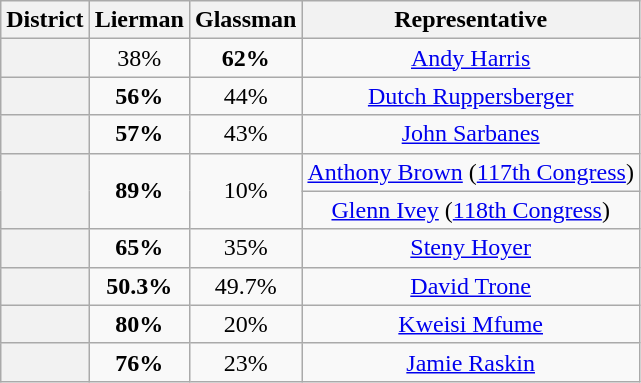<table class="wikitable sortable">
<tr>
<th>District</th>
<th>Lierman</th>
<th>Glassman</th>
<th>Representative</th>
</tr>
<tr align=center>
<th></th>
<td>38%</td>
<td><strong>62%</strong></td>
<td><a href='#'>Andy Harris</a></td>
</tr>
<tr align=center>
<th></th>
<td><strong>56%</strong></td>
<td>44%</td>
<td><a href='#'>Dutch Ruppersberger</a></td>
</tr>
<tr align=center>
<th rowspan ></th>
<td rowspan><strong>57%</strong></td>
<td rowspan>43%</td>
<td><a href='#'>John Sarbanes</a></td>
</tr>
<tr align=center>
<th rowspan=2 ></th>
<td rowspan=2><strong>89%</strong></td>
<td rowspan=2>10%</td>
<td><a href='#'>Anthony Brown</a> (<a href='#'>117th Congress</a>)</td>
</tr>
<tr align=center>
<td><a href='#'>Glenn Ivey</a> (<a href='#'>118th Congress</a>)</td>
</tr>
<tr align=center>
<th></th>
<td><strong>65%</strong></td>
<td>35%</td>
<td><a href='#'>Steny Hoyer</a></td>
</tr>
<tr align=center>
<th></th>
<td><strong>50.3%</strong></td>
<td>49.7%</td>
<td><a href='#'>David Trone</a></td>
</tr>
<tr align=center>
<th></th>
<td><strong>80%</strong></td>
<td>20%</td>
<td><a href='#'>Kweisi Mfume</a></td>
</tr>
<tr align=center>
<th></th>
<td><strong>76%</strong></td>
<td>23%</td>
<td><a href='#'>Jamie Raskin</a></td>
</tr>
</table>
